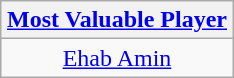<table class=wikitable style="text-align:center; margin:auto">
<tr>
<th><a href='#'>Most Valuable Player</a></th>
</tr>
<tr>
<td> <a href='#'>Ehab Amin</a></td>
</tr>
</table>
